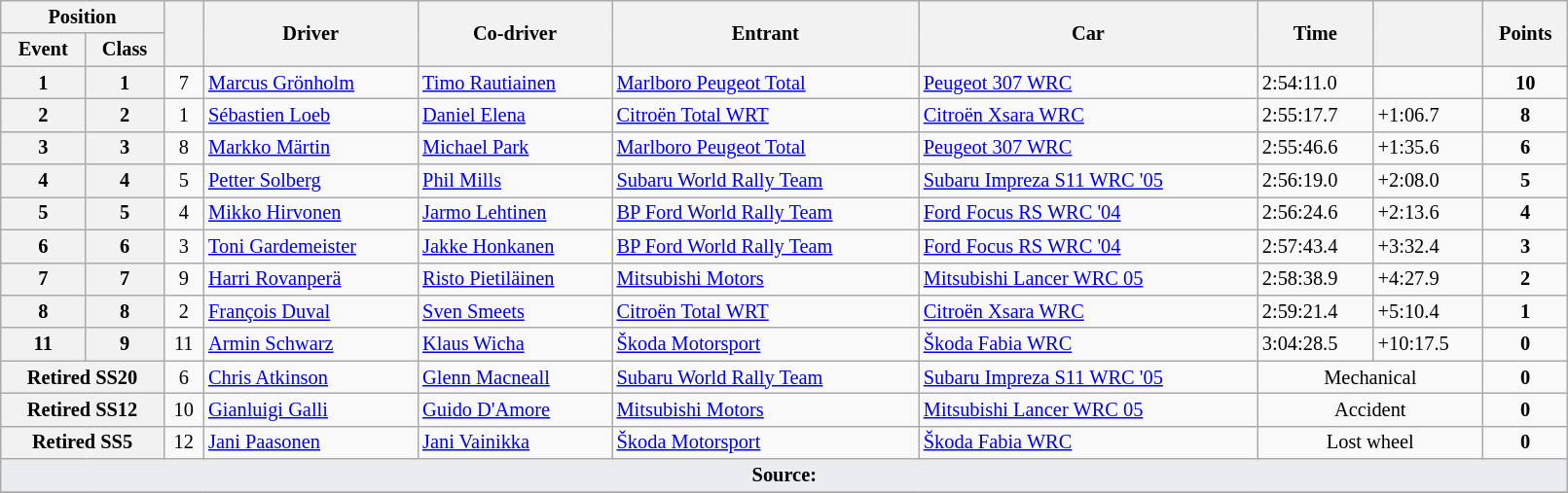<table class="wikitable" width=85% style="font-size: 85%;">
<tr>
<th colspan="2">Position</th>
<th rowspan="2"></th>
<th rowspan="2">Driver</th>
<th rowspan="2">Co-driver</th>
<th rowspan="2">Entrant</th>
<th rowspan="2">Car</th>
<th rowspan="2">Time</th>
<th rowspan="2"></th>
<th rowspan="2">Points</th>
</tr>
<tr>
<th>Event</th>
<th>Class</th>
</tr>
<tr>
<th>1</th>
<th>1</th>
<td align="center">7</td>
<td> <a href='#'>Marcus Grönholm</a></td>
<td> <a href='#'>Timo Rautiainen</a></td>
<td> <a href='#'>Marlboro Peugeot Total</a></td>
<td><a href='#'>Peugeot 307 WRC</a></td>
<td>2:54:11.0</td>
<td></td>
<td align="center"><strong>10</strong></td>
</tr>
<tr>
<th>2</th>
<th>2</th>
<td align="center">1</td>
<td> <a href='#'>Sébastien Loeb</a></td>
<td> <a href='#'>Daniel Elena</a></td>
<td> <a href='#'>Citroën Total WRT</a></td>
<td><a href='#'>Citroën Xsara WRC</a></td>
<td>2:55:17.7</td>
<td>+1:06.7</td>
<td align="center"><strong>8</strong></td>
</tr>
<tr>
<th>3</th>
<th>3</th>
<td align="center">8</td>
<td> <a href='#'>Markko Märtin</a></td>
<td> <a href='#'>Michael Park</a></td>
<td> <a href='#'>Marlboro Peugeot Total</a></td>
<td><a href='#'>Peugeot 307 WRC</a></td>
<td>2:55:46.6</td>
<td>+1:35.6</td>
<td align="center"><strong>6</strong></td>
</tr>
<tr>
<th>4</th>
<th>4</th>
<td align="center">5</td>
<td> <a href='#'>Petter Solberg</a></td>
<td> <a href='#'>Phil Mills</a></td>
<td> <a href='#'>Subaru World Rally Team</a></td>
<td><a href='#'>Subaru Impreza S11 WRC '05</a></td>
<td>2:56:19.0</td>
<td>+2:08.0</td>
<td align="center"><strong>5</strong></td>
</tr>
<tr>
<th>5</th>
<th>5</th>
<td align="center">4</td>
<td> <a href='#'>Mikko Hirvonen</a></td>
<td> <a href='#'>Jarmo Lehtinen</a></td>
<td> <a href='#'>BP Ford World Rally Team</a></td>
<td><a href='#'>Ford Focus RS WRC '04</a></td>
<td>2:56:24.6</td>
<td>+2:13.6</td>
<td align="center"><strong>4</strong></td>
</tr>
<tr>
<th>6</th>
<th>6</th>
<td align="center">3</td>
<td> <a href='#'>Toni Gardemeister</a></td>
<td> <a href='#'>Jakke Honkanen</a></td>
<td> <a href='#'>BP Ford World Rally Team</a></td>
<td><a href='#'>Ford Focus RS WRC '04</a></td>
<td>2:57:43.4</td>
<td>+3:32.4</td>
<td align="center"><strong>3</strong></td>
</tr>
<tr>
<th>7</th>
<th>7</th>
<td align="center">9</td>
<td> <a href='#'>Harri Rovanperä</a></td>
<td> <a href='#'>Risto Pietiläinen</a></td>
<td> <a href='#'>Mitsubishi Motors</a></td>
<td><a href='#'>Mitsubishi Lancer WRC 05</a></td>
<td>2:58:38.9</td>
<td>+4:27.9</td>
<td align="center"><strong>2</strong></td>
</tr>
<tr>
<th>8</th>
<th>8</th>
<td align="center">2</td>
<td> <a href='#'>François Duval</a></td>
<td> <a href='#'>Sven Smeets</a></td>
<td> <a href='#'>Citroën Total WRT</a></td>
<td><a href='#'>Citroën Xsara WRC</a></td>
<td>2:59:21.4</td>
<td>+5:10.4</td>
<td align="center"><strong>1</strong></td>
</tr>
<tr>
<th>11</th>
<th>9</th>
<td align="center">11</td>
<td> <a href='#'>Armin Schwarz</a></td>
<td> <a href='#'>Klaus Wicha</a></td>
<td> <a href='#'>Škoda Motorsport</a></td>
<td><a href='#'>Škoda Fabia WRC</a></td>
<td>3:04:28.5</td>
<td>+10:17.5</td>
<td align="center"><strong>0</strong></td>
</tr>
<tr>
<th colspan="2">Retired SS20</th>
<td align="center">6</td>
<td> <a href='#'>Chris Atkinson</a></td>
<td> <a href='#'>Glenn Macneall</a></td>
<td> <a href='#'>Subaru World Rally Team</a></td>
<td><a href='#'>Subaru Impreza S11 WRC '05</a></td>
<td align="center" colspan="2">Mechanical</td>
<td align="center"><strong>0</strong></td>
</tr>
<tr>
<th colspan="2">Retired SS12</th>
<td align="center">10</td>
<td> <a href='#'>Gianluigi Galli</a></td>
<td> <a href='#'>Guido D'Amore</a></td>
<td> <a href='#'>Mitsubishi Motors</a></td>
<td><a href='#'>Mitsubishi Lancer WRC 05</a></td>
<td align="center" colspan="2">Accident</td>
<td align="center"><strong>0</strong></td>
</tr>
<tr>
<th colspan="2">Retired SS5</th>
<td align="center">12</td>
<td> <a href='#'>Jani Paasonen</a></td>
<td> <a href='#'>Jani Vainikka</a></td>
<td> <a href='#'>Škoda Motorsport</a></td>
<td><a href='#'>Škoda Fabia WRC</a></td>
<td align="center" colspan="2">Lost wheel</td>
<td align="center"><strong>0</strong></td>
</tr>
<tr>
<td style="background-color:#EAECF0; text-align:center" colspan="10"><strong>Source:</strong></td>
</tr>
<tr>
</tr>
</table>
